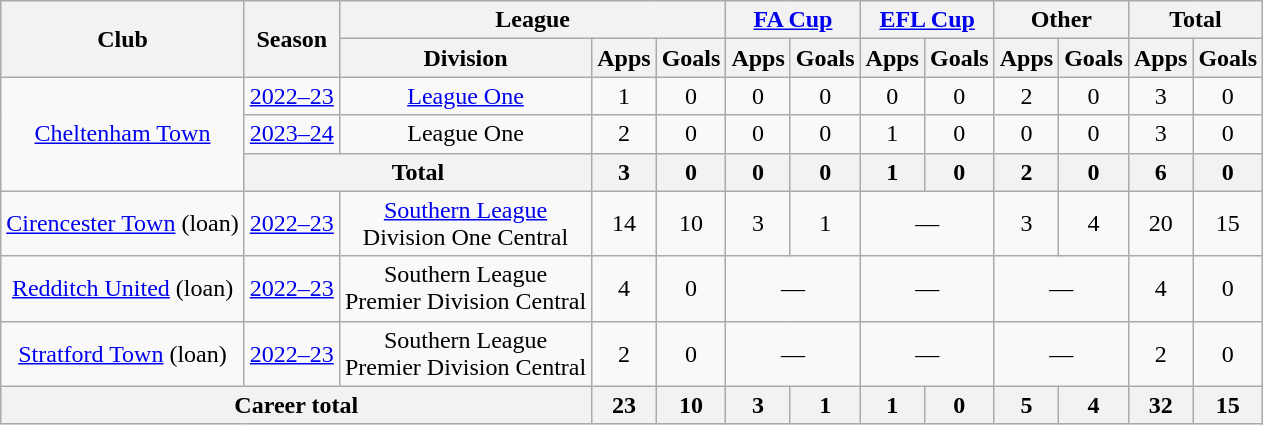<table class=wikitable style="text-align: center">
<tr>
<th rowspan=2>Club</th>
<th rowspan=2>Season</th>
<th colspan=3>League</th>
<th colspan=2><a href='#'>FA Cup</a></th>
<th colspan=2><a href='#'>EFL Cup</a></th>
<th colspan=2>Other</th>
<th colspan=2>Total</th>
</tr>
<tr>
<th>Division</th>
<th>Apps</th>
<th>Goals</th>
<th>Apps</th>
<th>Goals</th>
<th>Apps</th>
<th>Goals</th>
<th>Apps</th>
<th>Goals</th>
<th>Apps</th>
<th>Goals</th>
</tr>
<tr>
<td rowspan=3><a href='#'>Cheltenham Town</a></td>
<td><a href='#'>2022–23</a></td>
<td><a href='#'>League One</a></td>
<td>1</td>
<td>0</td>
<td>0</td>
<td>0</td>
<td>0</td>
<td>0</td>
<td>2</td>
<td>0</td>
<td>3</td>
<td>0</td>
</tr>
<tr>
<td><a href='#'>2023–24</a></td>
<td>League One</td>
<td>2</td>
<td>0</td>
<td>0</td>
<td>0</td>
<td>1</td>
<td>0</td>
<td>0</td>
<td>0</td>
<td>3</td>
<td>0</td>
</tr>
<tr>
<th colspan=2>Total</th>
<th>3</th>
<th>0</th>
<th>0</th>
<th>0</th>
<th>1</th>
<th>0</th>
<th>2</th>
<th>0</th>
<th>6</th>
<th>0</th>
</tr>
<tr>
<td><a href='#'>Cirencester Town</a> (loan)</td>
<td><a href='#'>2022–23</a></td>
<td><a href='#'>Southern League</a><br>Division One Central</td>
<td>14</td>
<td>10</td>
<td>3</td>
<td>1</td>
<td colspan=2>—</td>
<td>3</td>
<td>4</td>
<td>20</td>
<td>15</td>
</tr>
<tr>
<td><a href='#'>Redditch United</a> (loan)</td>
<td><a href='#'>2022–23</a></td>
<td>Southern League<br>Premier Division Central</td>
<td>4</td>
<td>0</td>
<td colspan=2>—</td>
<td colspan=2>—</td>
<td colspan=2>—</td>
<td>4</td>
<td>0</td>
</tr>
<tr>
<td><a href='#'>Stratford Town</a> (loan)</td>
<td><a href='#'>2022–23</a></td>
<td>Southern League<br>Premier Division Central</td>
<td>2</td>
<td>0</td>
<td colspan=2>—</td>
<td colspan=2>—</td>
<td colspan=2>—</td>
<td>2</td>
<td>0</td>
</tr>
<tr>
<th colspan=3>Career total</th>
<th>23</th>
<th>10</th>
<th>3</th>
<th>1</th>
<th>1</th>
<th>0</th>
<th>5</th>
<th>4</th>
<th>32</th>
<th>15</th>
</tr>
</table>
